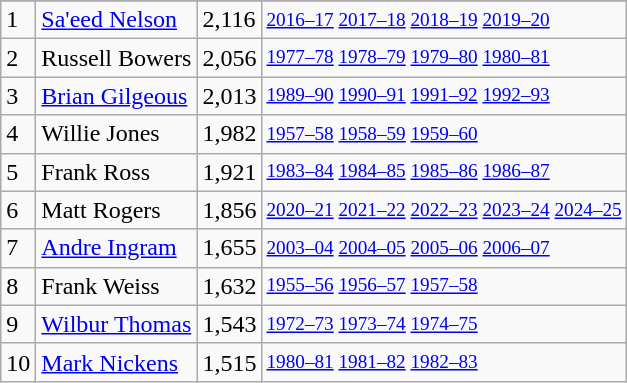<table class="wikitable">
<tr>
</tr>
<tr>
<td>1</td>
<td><a href='#'>Sa'eed Nelson</a></td>
<td>2,116</td>
<td style="font-size:80%;"><a href='#'>2016–17</a> <a href='#'>2017–18</a> <a href='#'>2018–19</a> <a href='#'>2019–20</a></td>
</tr>
<tr>
<td>2</td>
<td>Russell Bowers</td>
<td>2,056</td>
<td style="font-size:80%;"><a href='#'>1977–78</a> <a href='#'>1978–79</a> <a href='#'>1979–80</a> <a href='#'>1980–81</a></td>
</tr>
<tr>
<td>3</td>
<td><a href='#'>Brian Gilgeous</a></td>
<td>2,013</td>
<td style="font-size:80%;"><a href='#'>1989–90</a> <a href='#'>1990–91</a> <a href='#'>1991–92</a> <a href='#'>1992–93</a></td>
</tr>
<tr>
<td>4</td>
<td>Willie Jones</td>
<td>1,982</td>
<td style="font-size:80%;"><a href='#'>1957–58</a> <a href='#'>1958–59</a> <a href='#'>1959–60</a></td>
</tr>
<tr>
<td>5</td>
<td>Frank Ross</td>
<td>1,921</td>
<td style="font-size:80%;"><a href='#'>1983–84</a> <a href='#'>1984–85</a> <a href='#'>1985–86</a> <a href='#'>1986–87</a></td>
</tr>
<tr>
<td>6</td>
<td>Matt Rogers</td>
<td>1,856</td>
<td style="font-size:80%;"><a href='#'>2020–21</a> <a href='#'>2021–22</a> <a href='#'>2022–23</a> <a href='#'>2023–24</a> <a href='#'>2024–25</a></td>
</tr>
<tr>
<td>7</td>
<td><a href='#'>Andre Ingram</a></td>
<td>1,655</td>
<td style="font-size:80%;"><a href='#'>2003–04</a> <a href='#'>2004–05</a> <a href='#'>2005–06</a> <a href='#'>2006–07</a></td>
</tr>
<tr>
<td>8</td>
<td>Frank Weiss</td>
<td>1,632</td>
<td style="font-size:80%;"><a href='#'>1955–56</a> <a href='#'>1956–57</a> <a href='#'>1957–58</a></td>
</tr>
<tr>
<td>9</td>
<td><a href='#'>Wilbur Thomas</a></td>
<td>1,543</td>
<td style="font-size:80%;"><a href='#'>1972–73</a> <a href='#'>1973–74</a> <a href='#'>1974–75</a></td>
</tr>
<tr>
<td>10</td>
<td><a href='#'>Mark Nickens</a></td>
<td>1,515</td>
<td style="font-size:80%;"><a href='#'>1980–81</a> <a href='#'>1981–82</a> <a href='#'>1982–83</a></td>
</tr>
</table>
